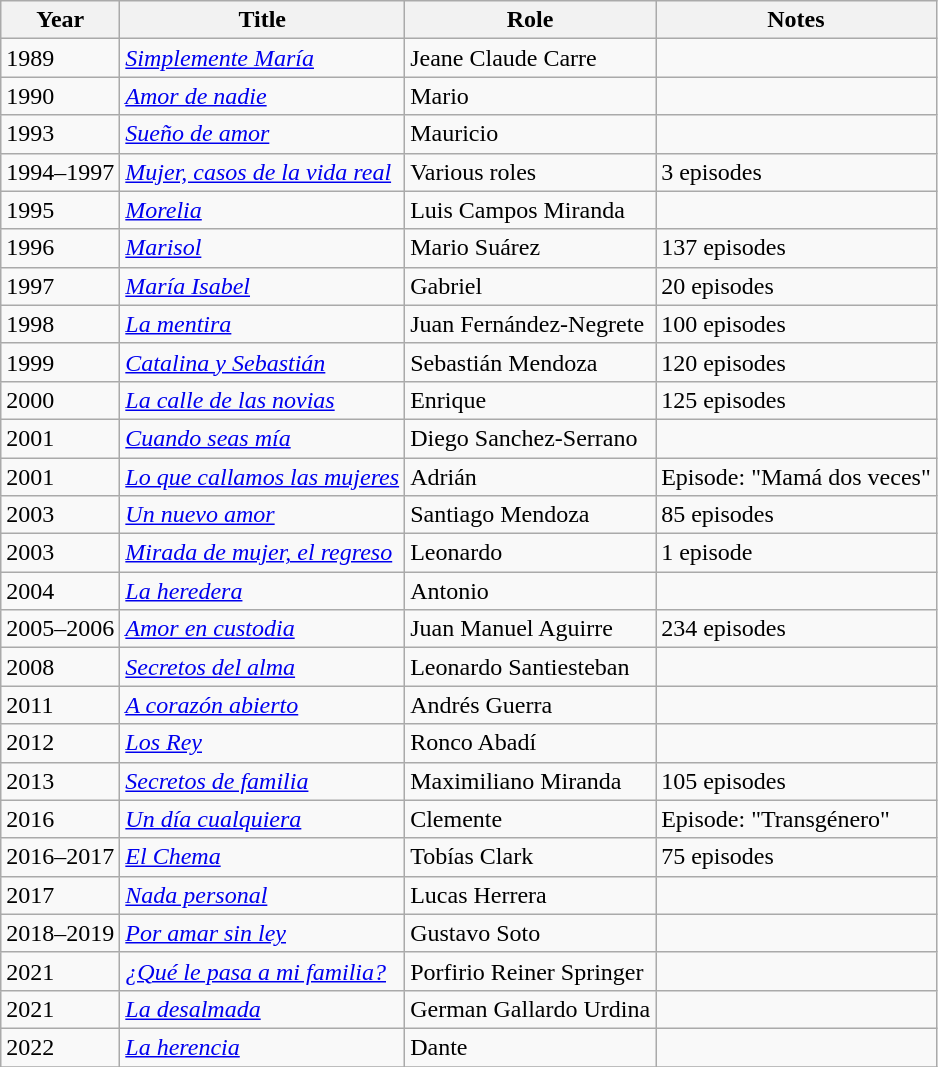<table class="wikitable">
<tr>
<th>Year</th>
<th>Title</th>
<th>Role</th>
<th>Notes</th>
</tr>
<tr>
<td>1989</td>
<td><em><a href='#'>Simplemente María</a></em></td>
<td>Jeane Claude Carre</td>
<td></td>
</tr>
<tr>
<td>1990</td>
<td><em><a href='#'>Amor de nadie</a></em></td>
<td>Mario</td>
<td></td>
</tr>
<tr>
<td>1993</td>
<td><em><a href='#'>Sueño de amor</a></em></td>
<td>Mauricio</td>
<td></td>
</tr>
<tr>
<td>1994–1997</td>
<td><em><a href='#'>Mujer, casos de la vida real</a></em></td>
<td>Various roles</td>
<td>3 episodes</td>
</tr>
<tr>
<td>1995</td>
<td><em><a href='#'>Morelia</a></em></td>
<td>Luis Campos Miranda</td>
<td></td>
</tr>
<tr>
<td>1996</td>
<td><em><a href='#'>Marisol</a></em></td>
<td>Mario Suárez</td>
<td>137 episodes</td>
</tr>
<tr>
<td>1997</td>
<td><em><a href='#'>María Isabel</a></em></td>
<td>Gabriel</td>
<td>20 episodes</td>
</tr>
<tr>
<td>1998</td>
<td><em><a href='#'>La mentira</a></em></td>
<td>Juan Fernández-Negrete</td>
<td>100 episodes</td>
</tr>
<tr>
<td>1999</td>
<td><em><a href='#'>Catalina y Sebastián</a></em></td>
<td>Sebastián Mendoza</td>
<td>120 episodes</td>
</tr>
<tr>
<td>2000</td>
<td><em><a href='#'>La calle de las novias</a></em></td>
<td>Enrique</td>
<td>125 episodes</td>
</tr>
<tr>
<td>2001</td>
<td><em><a href='#'>Cuando seas mía</a></em></td>
<td>Diego Sanchez-Serrano</td>
<td></td>
</tr>
<tr>
<td>2001</td>
<td><em><a href='#'>Lo que callamos las mujeres</a></em></td>
<td>Adrián</td>
<td>Episode: "Mamá dos veces"</td>
</tr>
<tr>
<td>2003</td>
<td><em><a href='#'>Un nuevo amor</a></em></td>
<td>Santiago Mendoza</td>
<td>85 episodes</td>
</tr>
<tr>
<td>2003</td>
<td><em><a href='#'>Mirada de mujer, el regreso</a></em></td>
<td>Leonardo</td>
<td>1 episode</td>
</tr>
<tr>
<td>2004</td>
<td><em><a href='#'>La heredera</a></em></td>
<td>Antonio</td>
<td></td>
</tr>
<tr>
<td>2005–2006</td>
<td><em><a href='#'>Amor en custodia</a></em></td>
<td>Juan Manuel Aguirre</td>
<td>234 episodes</td>
</tr>
<tr>
<td>2008</td>
<td><em><a href='#'>Secretos del alma</a></em></td>
<td>Leonardo Santiesteban</td>
<td></td>
</tr>
<tr>
<td>2011</td>
<td><em><a href='#'>A corazón abierto</a></em></td>
<td>Andrés Guerra</td>
<td></td>
</tr>
<tr>
<td>2012</td>
<td><em><a href='#'>Los Rey</a></em></td>
<td>Ronco Abadí</td>
<td></td>
</tr>
<tr>
<td>2013</td>
<td><em><a href='#'>Secretos de familia</a></em></td>
<td>Maximiliano Miranda</td>
<td>105 episodes</td>
</tr>
<tr>
<td>2016</td>
<td><em><a href='#'>Un día cualquiera</a></em></td>
<td>Clemente</td>
<td>Episode: "Transgénero"</td>
</tr>
<tr>
<td>2016–2017</td>
<td><em><a href='#'>El Chema</a></em></td>
<td>Tobías Clark</td>
<td>75 episodes</td>
</tr>
<tr>
<td>2017</td>
<td><em><a href='#'>Nada personal</a></em></td>
<td>Lucas Herrera</td>
<td></td>
</tr>
<tr>
<td>2018–2019</td>
<td><em><a href='#'>Por amar sin ley</a></em></td>
<td>Gustavo Soto</td>
<td></td>
</tr>
<tr>
<td>2021</td>
<td><em><a href='#'>¿Qué le pasa a mi familia?</a></em></td>
<td>Porfirio Reiner Springer</td>
<td></td>
</tr>
<tr>
<td>2021</td>
<td><em><a href='#'>La desalmada</a></em></td>
<td>German Gallardo Urdina</td>
<td></td>
</tr>
<tr>
<td>2022</td>
<td><em><a href='#'>La herencia</a></em></td>
<td>Dante</td>
<td></td>
</tr>
<tr>
</tr>
</table>
